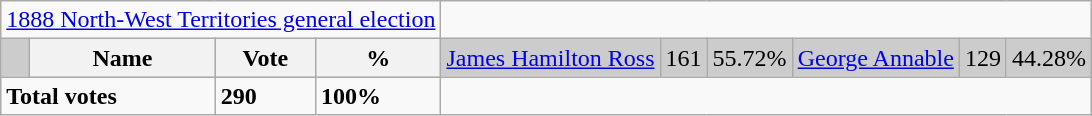<table class="wikitable">
<tr>
<td colspan=4 align=center><a href='#'>1888 North-West Territories general election</a></td>
</tr>
<tr bgcolor="CCCCCC">
<td></td>
<th>Name</th>
<th>Vote</th>
<th>%<br></th>
<td><a href='#'>James Hamilton Ross</a></td>
<td>161</td>
<td>55.72%<br></td>
<td><a href='#'>George Annable</a></td>
<td>129</td>
<td>44.28%</td>
</tr>
<tr>
<td colspan=2><strong>Total votes</strong></td>
<td><strong>290</strong></td>
<td alignment="left"><strong>100%</strong></td>
</tr>
</table>
